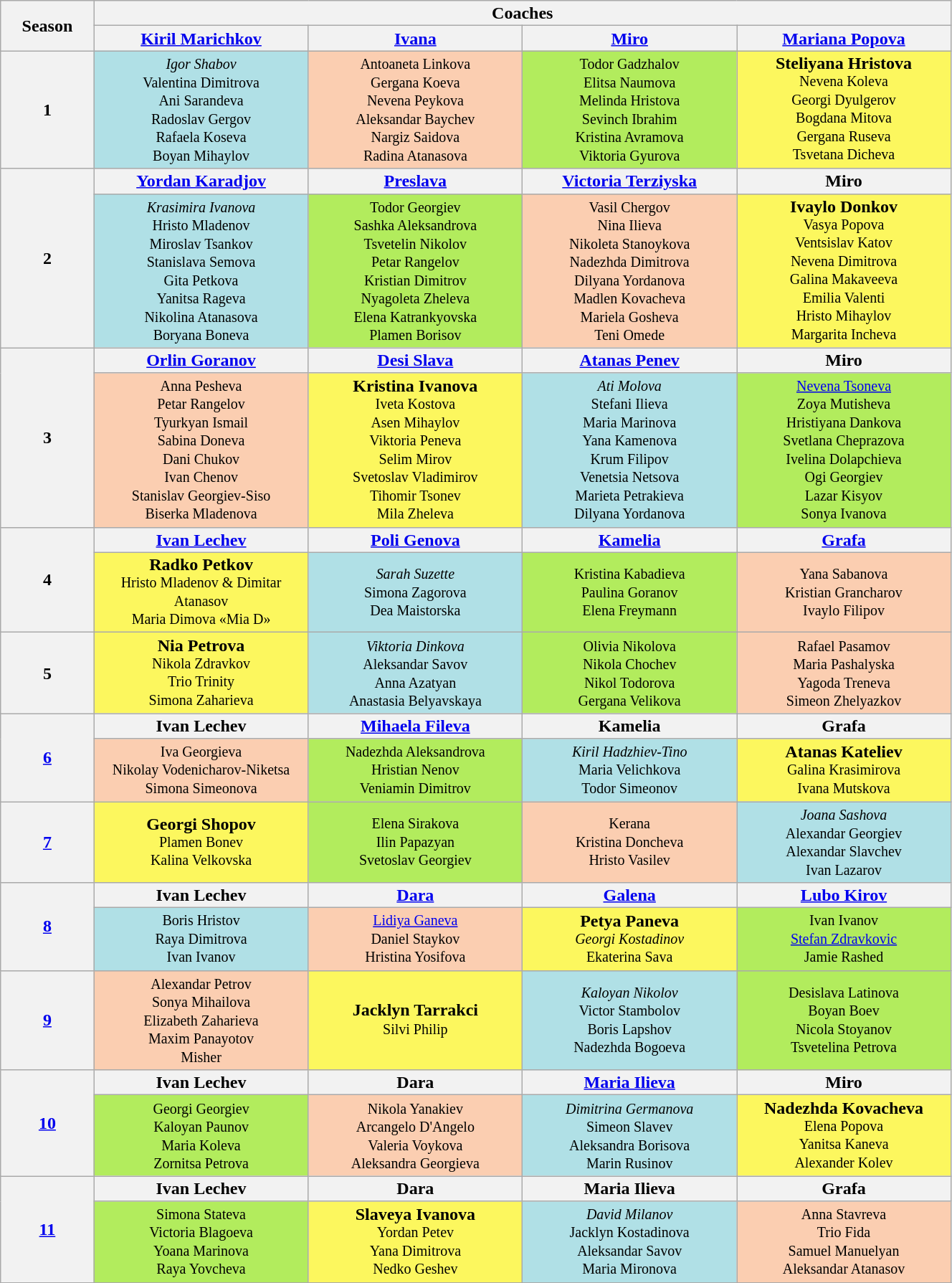<table class="wikitable" style="text-align:center; line-height:16px; width:70%">
<tr>
<th style="width:05%" scope="col" rowspan="2">Season</th>
<th colspan="4">Coaches</th>
</tr>
<tr>
<th style="width:13%" scope="col"><a href='#'>Kiril Marichkov</a></th>
<th style="width:13%" scope="col"><a href='#'>Ivana</a></th>
<th style="width:13%" scope="col"><a href='#'>Miro</a></th>
<th style="width:13%" scope="col"><a href='#'>Mariana Popova</a></th>
</tr>
<tr>
<th scope="row">1</th>
<td style="background:#B0E0E6"><small><em>Igor Shabov</em><br>Valentina Dimitrova<br>Ani Sarandeva<br>Radoslav Gergov<br>Rafaela Koseva<br>Boyan Mihaylov</small></td>
<td style="background:#FBCEB1"><small>Antoaneta Linkova<br>Gergana Koeva<br>Nevena Peykova<br>Aleksandar Baychev<br>Nargiz Saidova<br>Radina Atanasova</small></td>
<td style="background:#B2EC5D"><small>Todor Gadzhalov<br>Elitsa Naumova<br>Melinda Hristova<br>Sevinch Ibrahim<br>Kristina Avramova<br>Viktoria Gyurova</small></td>
<td style="background:#FCF75E"><strong>Steliyana Hristova</strong><br><small>Nevena Koleva<br>Georgi Dyulgerov<br>Bogdana Mitova<br>Gergana Ruseva<br>Tsvetana Dicheva</small></td>
</tr>
<tr>
<th scope="row" rowspan="2">2</th>
<th><a href='#'>Yordan Karadjov</a></th>
<th><a href='#'>Preslava</a></th>
<th><a href='#'>Victoria Terziyska</a></th>
<th>Miro</th>
</tr>
<tr>
<td style="background:#B0E0E6"><small><em>Krasimira Ivanova</em><br>Hristo Mladenov<br>Miroslav Tsankov<br>Stanislava Semova<br>Gita Petkova<br>Yanitsa Rageva<br>Nikolina Atanasova<br>Boryana Boneva</small></td>
<td style="background:#B2EC5D"><small>Todor Georgiev<br>Sashka Aleksandrova<br>Tsvetelin Nikolov<br>Petar Rangelov<br>Kristian Dimitrov<br>Nyagoleta Zheleva<br>Elena Katrankyovska<br>Plamen Borisov</small></td>
<td style="background:#FBCEB1"><small>Vasil Chergov<br>Nina Ilieva<br>Nikoleta Stanoykova<br>Nadezhda Dimitrova<br>Dilyana Yordanova<br>Madlen Kovacheva<br>Mariela Gosheva<br>Teni Omede</small></td>
<td style="background:#FCF75E"><strong>Ivaylo Donkov</strong><br><small>Vasya Popova<br>Ventsislav Katov<br>Nevena Dimitrova<br>Galina Makaveeva<br>Emilia Valenti<br>Hristo Mihaylov<br>Margarita Incheva</small></td>
</tr>
<tr>
<th scope="row" rowspan="2">3</th>
<th><a href='#'>Orlin Goranov</a></th>
<th><a href='#'>Desi Slava</a></th>
<th><a href='#'>Atanas Penev</a></th>
<th>Miro</th>
</tr>
<tr>
<td style="background:#FBCEB1"><small>Anna Pesheva<br>Petar Rangelov<br>Tyurkyan Ismail<br>Sabina Doneva<br>Dani Chukov<br>Ivan Chenov<br>Stanislav Georgiev-Siso<br>Biserka Mladenova</small></td>
<td style="background:#FCF75E"><strong>Kristina Ivanova</strong><br><small>Iveta Kostova<br>Asen Mihaylov<br>Viktoria Peneva<br>Selim Mirov<br>Svetoslav Vladimirov<br>Tihomir Tsonev<br>Mila Zheleva</small></td>
<td style="background:#B0E0E6"><small><em>Ati Molova</em><br>Stefani Ilieva<br>Maria Marinova<br>Yana Kamenova<br>Krum Filipov<br>Venetsia Netsova<br>Marieta Petrakieva<br>Dilyana Yordanova</small></td>
<td style="background:#B2EC5D"><small><a href='#'>Nevena Tsoneva</a><br>Zoya Mutisheva<br>Hristiyana Dankova<br>Svetlana Cheprazova<br>Ivelina Dolapchieva<br>Ogi Georgiev<br>Lazar Kisyov<br>Sonya Ivanova</small></td>
</tr>
<tr>
<th scope="row" rowspan="2">4</th>
<th><a href='#'>Ivan Lechev</a></th>
<th><a href='#'>Poli Genova</a></th>
<th><a href='#'>Kamelia</a></th>
<th><a href='#'>Grafa</a></th>
</tr>
<tr>
<td style="background:#FCF75E"><strong>Radko Petkov</strong><br><small>Hristo Mladenov & Dimitar Atanasov<br>Maria Dimova «Mia D»</small></td>
<td style="background:#B0E0E6"><small><em>Sarah Suzette</em><br>Simona Zagorova<br>Dea Maistorska</small></td>
<td style="background:#B2EC5D"><small>Kristina Kabadieva<br>Paulina Goranov<br>Elena Freymann</small></td>
<td style="background:#FBCEB1"><small>Yana Sabanova<br>Kristian Grancharov<br>Ivaylo Filipov</small></td>
</tr>
<tr>
<th scope="row">5</th>
<td style="background:#FCF75E"><strong>Nia Petrova</strong><br><small>Nikola Zdravkov<br>Trio Trinity<br>Simona Zaharieva</small></td>
<td style="background:#B0E0E6"><small><em>Viktoria Dinkova</em><br>Aleksandar Savov<br>Anna Azatyan<br>Anastasia Belyavskaya</small></td>
<td style="background:#B2EC5D"><small>Olivia Nikolova<br>Nikola Chochev<br>Nikol Todorova<br>Gergana Velikova</small></td>
<td style="background:#FBCEB1"><small>Rafael Pasamov<br>Maria Pashalyska<br>Yagoda Treneva<br>Simeon Zhelyazkov</small></td>
</tr>
<tr>
<th scope="row" rowspan="2"><a href='#'>6</a></th>
<th>Ivan Lechev</th>
<th><a href='#'>Mihaela Fileva</a></th>
<th>Kamelia</th>
<th>Grafa</th>
</tr>
<tr>
<td style="background:#FBCEB1"><small>Iva Georgieva<br>Nikolay Vodenicharov-Niketsa<br>Simona Simeonova</small></td>
<td style="background:#B2EC5D"><small>Nadezhda Aleksandrova<br>Hristian Nenov<br>Veniamin Dimitrov</small></td>
<td style="background:#B0E0E6"><small><em>Kiril Hadzhiev-Tino</em><br>Maria Velichkova<br>Todor Simeonov</small></td>
<td style="background:#FCF75E"><strong>Atanas Kateliev</strong><br><small>Galina Krasimirova<br>Ivana Mutskova</small></td>
</tr>
<tr>
<th scope="row"><a href='#'>7</a></th>
<td style="background:#FCF75E"><strong>Georgi Shopov</strong><br><small>Plamen Bonev<br>Kalina Velkovska</small></td>
<td style="background:#B2EC5D"><small>Elena Sirakova<br>Ilin Papazyan<br>Svetoslav Georgiev</small></td>
<td style="background:#FBCEB1"><small>Kerana<br>Kristina Doncheva<br>Hristo Vasilev</small></td>
<td style="background:#B0E0E6"><small><em>Joana Sashova</em><br>Alexandar Georgiev<br>Alexandar Slavchev<br>Ivan Lazarov</small></td>
</tr>
<tr>
<th scope="row" rowspan="2"><a href='#'>8</a></th>
<th>Ivan Lechev</th>
<th><a href='#'>Dara</a></th>
<th><a href='#'>Galena</a></th>
<th><a href='#'>Lubo Kirov</a></th>
</tr>
<tr>
<td style="background:#B0E0E6"><small>Boris Hristov<br>Raya Dimitrova<br>Ivan Ivanov</small></td>
<td style="background:#FBCEB1"><small><a href='#'>Lidiya Ganeva</a><br>Daniel Staykov<br>Hristina Yosifova</small></td>
<td style="background:#FCF75E"><strong>Petya Paneva</strong><br><small><em>Georgi Kostadinov</em><br>Ekaterina Sava</small></td>
<td style="background:#B2EC5D"><small>Ivan Ivanov<br><a href='#'>Stefan Zdravkovic</a><br>Jamie Rashed</small></td>
</tr>
<tr>
<th scope="row"><a href='#'>9</a></th>
<td style="background:#FBCEB1"><small>Alexandar Petrov<br>Sonya Mihailova<br>Elizabeth Zaharieva<br>Maxim Panayotov<br>Misher</small></td>
<td style="background:#FCF75E"><strong>Jacklyn Tarrakci</strong><small><br>Silvi Philip</small></td>
<td style="background:#B0E0E6"><small><em>Kaloyan Nikolov</em><br>Victor Stambolov<br>Boris Lapshov<br>Nadezhda Bogoeva</small></td>
<td style="background:#B2EC5D"><small>Desislava Latinova<br>Boyan Boev<br>Nicola Stoyanov<br>Tsvetelina Petrova</small></td>
</tr>
<tr>
<th scope="row" rowspan="2"><a href='#'>10</a></th>
<th>Ivan Lechev</th>
<th>Dara</th>
<th><a href='#'>Maria Ilieva</a></th>
<th>Miro</th>
</tr>
<tr>
<td style="background:#B2EC5D"><small>Georgi Georgiev<br>Kaloyan Paunov<br>Maria Koleva<br>Zornitsa Petrova</small></td>
<td style="background:#FBCEB1"><small>Nikola Yanakiev<br>Arcangelo D'Angelo<br>Valeria Voykova<br>Aleksandra Georgieva</small></td>
<td style="background:#B0E0E6"><small><em>Dimitrina Germanova</em><br>Simeon Slavev<br>Aleksandra Borisova<br>Marin Rusinov</small></td>
<td style="background:#FCF75E"><strong>Nadezhda Kovacheva</strong><br><small>Elena Popova<br>Yanitsa Kaneva<br>Alexander Kolev</small></td>
</tr>
<tr>
<th scope="row" rowspan="2"><a href='#'>11</a></th>
<th>Ivan Lechev</th>
<th>Dara</th>
<th>Maria Ilieva</th>
<th>Grafa</th>
</tr>
<tr>
<td style="background:#B2EC5D"><small>Simona Stateva<br>Victoria Blagoeva<br>Yoana Marinova<br>Raya Yovcheva</small></td>
<td style="background:#FCF75E"><strong>Slaveya Ivanova</strong><br><small>Yordan Petev<br>Yana Dimitrova<br>Nedko Geshev</small></td>
<td style="background:#B0E0E6"><small><em>David Milanov</em><br>Jacklyn Kostadinova<br>Aleksandar Savov<br>Maria Mironova</small></td>
<td style="background:#FBCEB1"><small>Anna Stavreva<br>Trio Fida<br>Samuel Manuelyan<br>Aleksandar Atanasov</small></td>
</tr>
<tr>
</tr>
</table>
